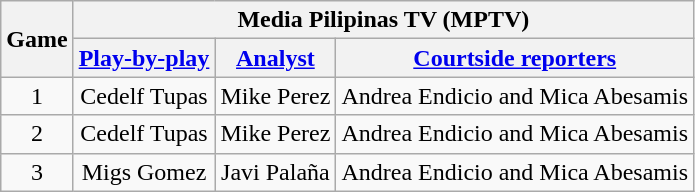<table class="wikitable" style="text-align:center">
<tr>
<th rowspan="2">Game</th>
<th colspan="3">Media Pilipinas TV (MPTV)</th>
</tr>
<tr>
<th><a href='#'>Play-by-play</a></th>
<th><a href='#'>Analyst</a></th>
<th><a href='#'>Courtside reporters</a></th>
</tr>
<tr>
<td>1</td>
<td>Cedelf Tupas</td>
<td>Mike Perez</td>
<td>Andrea Endicio and Mica Abesamis</td>
</tr>
<tr>
<td>2</td>
<td>Cedelf Tupas</td>
<td>Mike Perez</td>
<td>Andrea Endicio and Mica Abesamis</td>
</tr>
<tr>
<td>3</td>
<td>Migs Gomez</td>
<td>Javi Palaña</td>
<td>Andrea Endicio and Mica Abesamis</td>
</tr>
</table>
